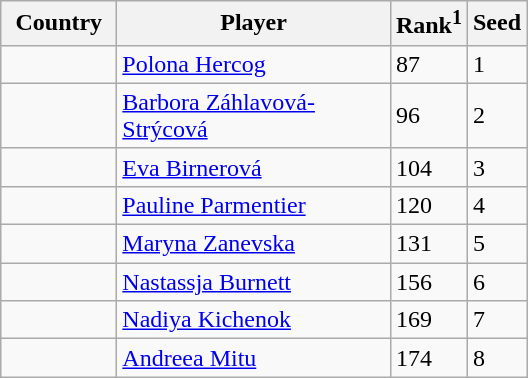<table class="sortable wikitable">
<tr>
<th width="70">Country</th>
<th width="175">Player</th>
<th>Rank<sup>1</sup></th>
<th>Seed</th>
</tr>
<tr>
<td></td>
<td><a href='#'>Polona Hercog</a></td>
<td>87</td>
<td>1</td>
</tr>
<tr>
<td></td>
<td><a href='#'>Barbora Záhlavová-Strýcová</a></td>
<td>96</td>
<td>2</td>
</tr>
<tr>
<td></td>
<td><a href='#'>Eva Birnerová</a></td>
<td>104</td>
<td>3</td>
</tr>
<tr>
<td></td>
<td><a href='#'>Pauline Parmentier</a></td>
<td>120</td>
<td>4</td>
</tr>
<tr>
<td></td>
<td><a href='#'>Maryna Zanevska</a></td>
<td>131</td>
<td>5</td>
</tr>
<tr>
<td></td>
<td><a href='#'>Nastassja Burnett</a></td>
<td>156</td>
<td>6</td>
</tr>
<tr>
<td></td>
<td><a href='#'>Nadiya Kichenok</a></td>
<td>169</td>
<td>7</td>
</tr>
<tr>
<td></td>
<td><a href='#'>Andreea Mitu</a></td>
<td>174</td>
<td>8</td>
</tr>
</table>
